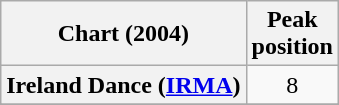<table class="wikitable sortable plainrowheaders" style="text-align:center">
<tr>
<th>Chart (2004)</th>
<th>Peak<br>position</th>
</tr>
<tr>
<th scope="row">Ireland Dance (<a href='#'>IRMA</a>)</th>
<td>8</td>
</tr>
<tr>
</tr>
<tr>
</tr>
<tr>
</tr>
<tr>
</tr>
<tr>
</tr>
<tr>
</tr>
</table>
